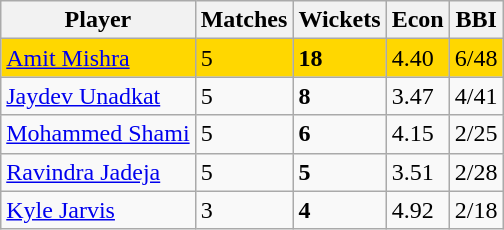<table class="wikitable">
<tr>
<th>Player</th>
<th>Matches</th>
<th>Wickets</th>
<th>Econ</th>
<th>BBI</th>
</tr>
<tr style="background:gold">
<td> <a href='#'>Amit Mishra</a></td>
<td>5</td>
<td><strong>18</strong></td>
<td>4.40</td>
<td>6/48</td>
</tr>
<tr>
<td> <a href='#'>Jaydev Unadkat</a></td>
<td>5</td>
<td><strong>8</strong></td>
<td>3.47</td>
<td>4/41</td>
</tr>
<tr>
<td> <a href='#'>Mohammed Shami</a></td>
<td>5</td>
<td><strong>6</strong></td>
<td>4.15</td>
<td>2/25</td>
</tr>
<tr>
<td> <a href='#'>Ravindra Jadeja</a></td>
<td>5</td>
<td><strong>5</strong></td>
<td>3.51</td>
<td>2/28</td>
</tr>
<tr>
<td> <a href='#'>Kyle Jarvis</a></td>
<td>3</td>
<td><strong>4</strong></td>
<td>4.92</td>
<td>2/18</td>
</tr>
</table>
